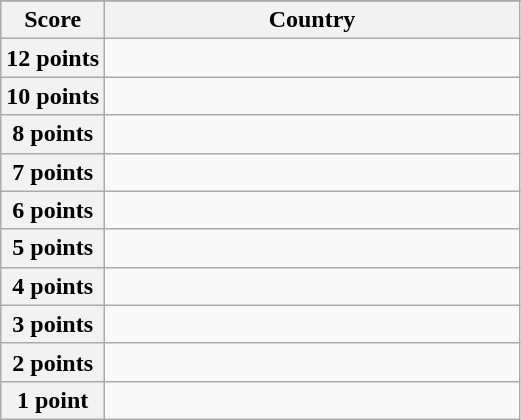<table class="wikitable">
<tr>
</tr>
<tr>
<th scope="col" width="20%">Score</th>
<th scope="col">Country</th>
</tr>
<tr>
<th scope="row">12 points</th>
<td></td>
</tr>
<tr>
<th scope="row">10 points</th>
<td></td>
</tr>
<tr>
<th scope="row">8 points</th>
<td></td>
</tr>
<tr>
<th scope="row">7 points</th>
<td></td>
</tr>
<tr>
<th scope="row">6 points</th>
<td></td>
</tr>
<tr>
<th scope="row">5 points</th>
<td></td>
</tr>
<tr>
<th scope="row">4 points</th>
<td></td>
</tr>
<tr>
<th scope="row">3 points</th>
<td></td>
</tr>
<tr>
<th scope="row">2 points</th>
<td></td>
</tr>
<tr>
<th scope="row">1 point</th>
<td></td>
</tr>
</table>
